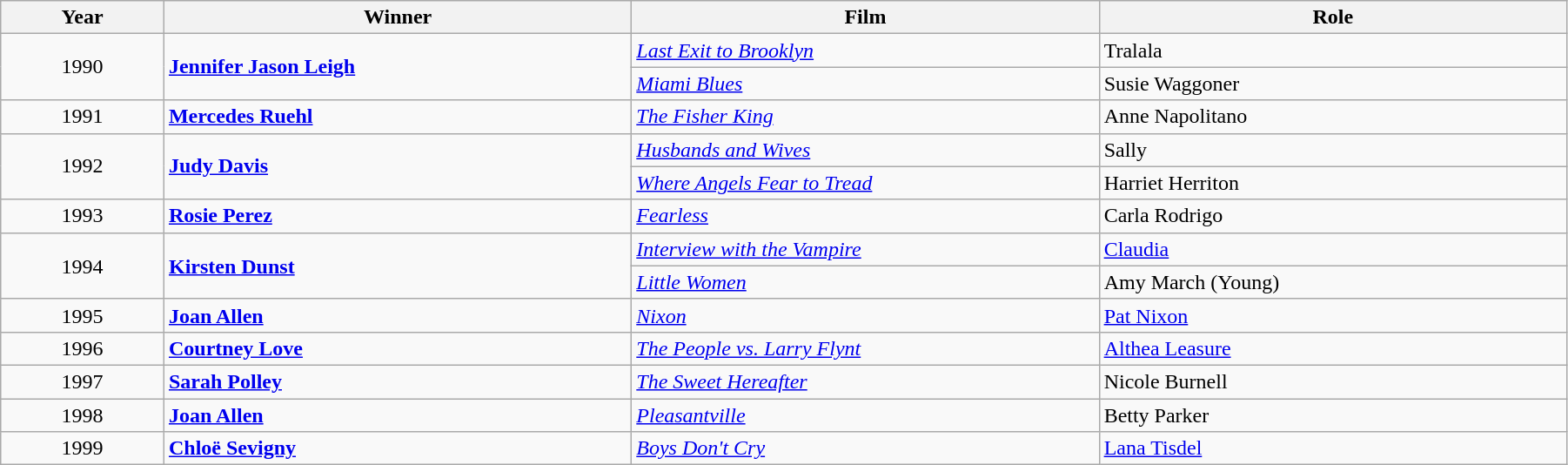<table class="wikitable" width="95%" cellpadding="5">
<tr>
<th width="100"><strong>Year</strong></th>
<th width="300"><strong>Winner</strong></th>
<th width="300"><strong>Film</strong></th>
<th width="300"><strong>Role</strong></th>
</tr>
<tr>
<td rowspan="2" style="text-align:center;">1990</td>
<td rowspan="2"><strong><a href='#'>Jennifer Jason Leigh</a></strong></td>
<td><em><a href='#'>Last Exit to Brooklyn</a></em></td>
<td>Tralala</td>
</tr>
<tr>
<td><em><a href='#'>Miami Blues</a></em></td>
<td>Susie Waggoner</td>
</tr>
<tr>
<td style="text-align:center;">1991</td>
<td><strong><a href='#'>Mercedes Ruehl</a></strong></td>
<td><em><a href='#'>The Fisher King</a></em></td>
<td>Anne Napolitano</td>
</tr>
<tr>
<td rowspan="2" style="text-align:center;">1992</td>
<td rowspan="2"><strong><a href='#'>Judy Davis</a></strong></td>
<td><em><a href='#'>Husbands and Wives</a></em></td>
<td>Sally</td>
</tr>
<tr>
<td><em><a href='#'>Where Angels Fear to Tread</a></em></td>
<td>Harriet Herriton</td>
</tr>
<tr>
<td style="text-align:center;">1993</td>
<td><strong><a href='#'>Rosie Perez</a></strong></td>
<td><em><a href='#'>Fearless</a></em></td>
<td>Carla Rodrigo</td>
</tr>
<tr>
<td rowspan="2" style="text-align:center;">1994</td>
<td rowspan="2"><strong><a href='#'>Kirsten Dunst</a></strong></td>
<td><em><a href='#'>Interview with the Vampire</a></em></td>
<td><a href='#'>Claudia</a></td>
</tr>
<tr>
<td><em><a href='#'>Little Women</a></em></td>
<td>Amy March (Young)</td>
</tr>
<tr>
<td style="text-align:center;">1995</td>
<td><strong><a href='#'>Joan Allen</a></strong></td>
<td><em><a href='#'>Nixon</a></em></td>
<td><a href='#'>Pat Nixon</a></td>
</tr>
<tr>
<td style="text-align:center;">1996</td>
<td><strong><a href='#'>Courtney Love</a></strong></td>
<td><em><a href='#'>The People vs. Larry Flynt</a></em></td>
<td><a href='#'>Althea Leasure</a></td>
</tr>
<tr>
<td style="text-align:center;">1997</td>
<td><strong><a href='#'>Sarah Polley</a></strong></td>
<td><em><a href='#'>The Sweet Hereafter</a></em></td>
<td>Nicole Burnell</td>
</tr>
<tr>
<td style="text-align:center;">1998</td>
<td><strong><a href='#'>Joan Allen</a></strong></td>
<td><em><a href='#'>Pleasantville</a></em></td>
<td>Betty Parker</td>
</tr>
<tr>
<td style="text-align:center;">1999</td>
<td><strong><a href='#'>Chloë Sevigny</a></strong></td>
<td><em><a href='#'>Boys Don't Cry</a></em></td>
<td><a href='#'>Lana Tisdel</a></td>
</tr>
</table>
